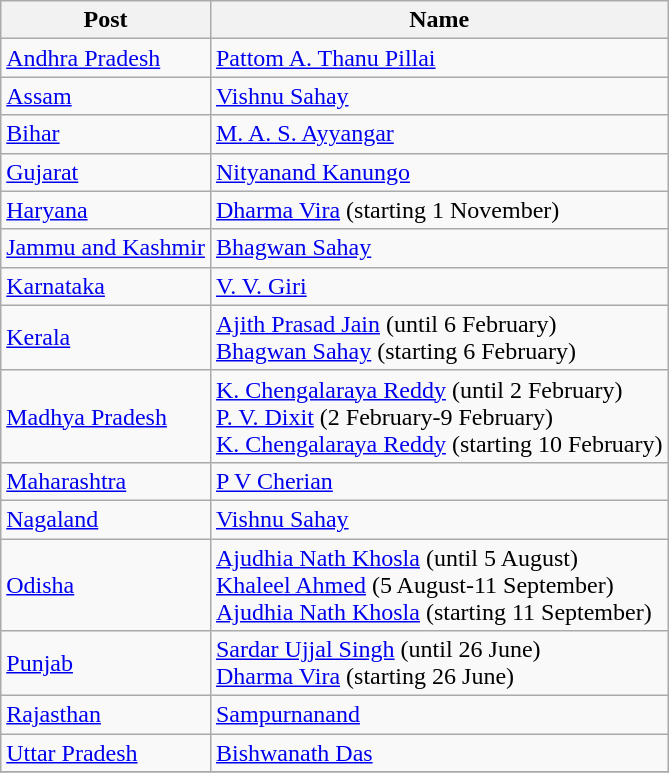<table class=wikitable>
<tr>
<th>Post</th>
<th>Name</th>
</tr>
<tr>
<td><a href='#'>Andhra Pradesh</a></td>
<td><a href='#'>Pattom A. Thanu Pillai</a></td>
</tr>
<tr>
<td><a href='#'>Assam</a></td>
<td><a href='#'>Vishnu Sahay</a></td>
</tr>
<tr>
<td><a href='#'>Bihar</a></td>
<td><a href='#'>M. A. S. Ayyangar</a></td>
</tr>
<tr>
<td><a href='#'>Gujarat</a></td>
<td><a href='#'>Nityanand Kanungo</a></td>
</tr>
<tr>
<td><a href='#'>Haryana</a></td>
<td><a href='#'>Dharma Vira</a> (starting 1 November)</td>
</tr>
<tr>
<td><a href='#'>Jammu and Kashmir</a></td>
<td><a href='#'>Bhagwan Sahay</a></td>
</tr>
<tr>
<td><a href='#'>Karnataka</a></td>
<td><a href='#'>V. V. Giri</a></td>
</tr>
<tr>
<td><a href='#'>Kerala</a></td>
<td><a href='#'>Ajith Prasad Jain</a> (until 6 February)<br><a href='#'>Bhagwan Sahay</a> (starting 6 February)</td>
</tr>
<tr>
<td><a href='#'>Madhya Pradesh</a></td>
<td><a href='#'>K. Chengalaraya Reddy</a> (until 2 February)<br><a href='#'>P. V. Dixit</a> (2 February-9 February)<br><a href='#'>K. Chengalaraya Reddy</a> (starting 10 February)</td>
</tr>
<tr>
<td><a href='#'>Maharashtra</a></td>
<td><a href='#'>P V Cherian</a></td>
</tr>
<tr>
<td><a href='#'>Nagaland</a></td>
<td><a href='#'>Vishnu Sahay</a></td>
</tr>
<tr>
<td><a href='#'>Odisha</a></td>
<td><a href='#'>Ajudhia Nath Khosla</a> (until 5 August)<br><a href='#'>Khaleel Ahmed</a> (5 August-11 September)<br><a href='#'>Ajudhia Nath Khosla</a> (starting 11 September)</td>
</tr>
<tr>
<td><a href='#'>Punjab</a></td>
<td><a href='#'>Sardar Ujjal Singh</a> (until 26 June)<br><a href='#'>Dharma Vira</a> (starting 26 June)</td>
</tr>
<tr>
<td><a href='#'>Rajasthan</a></td>
<td><a href='#'>Sampurnanand</a></td>
</tr>
<tr>
<td><a href='#'>Uttar Pradesh</a></td>
<td><a href='#'>Bishwanath Das</a></td>
</tr>
<tr>
</tr>
</table>
